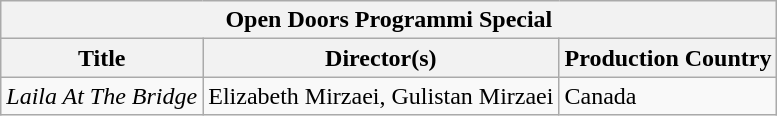<table class="wikitable">
<tr>
<th colspan="3">Open Doors Programmi Special</th>
</tr>
<tr>
<th>Title</th>
<th>Director(s)</th>
<th>Production Country</th>
</tr>
<tr>
<td><em>Laila At The Bridge</em></td>
<td>Elizabeth Mirzaei, Gulistan Mirzaei</td>
<td>Canada</td>
</tr>
</table>
